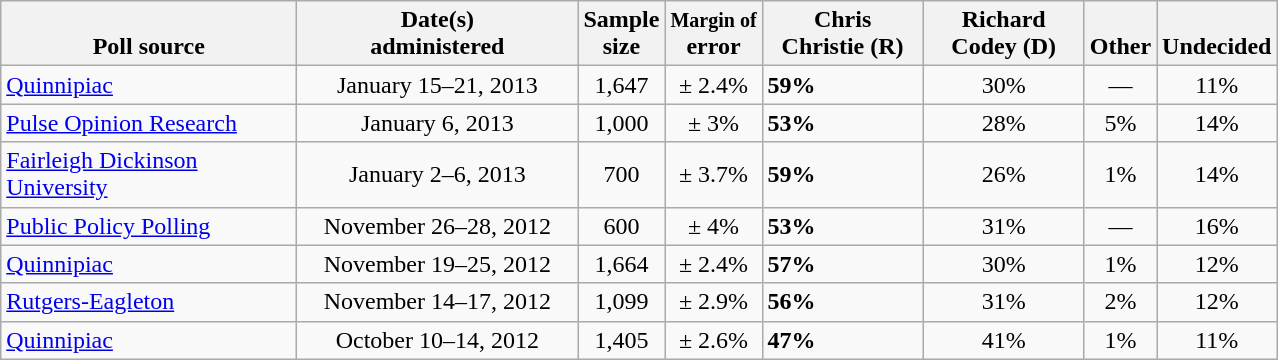<table class="wikitable">
<tr valign= bottom>
<th style="width:190px;">Poll source</th>
<th style="width:180px;">Date(s)<br>administered</th>
<th class=small>Sample<br>size</th>
<th><small>Margin of</small><br>error</th>
<th style="width:100px;">Chris<br>Christie (R)</th>
<th style="width:100px;">Richard<br>Codey (D)</th>
<th>Other</th>
<th>Undecided</th>
</tr>
<tr>
<td><a href='#'>Quinnipiac</a></td>
<td align=center>January 15–21, 2013</td>
<td align=center>1,647</td>
<td align=center>± 2.4%</td>
<td><strong>59%</strong></td>
<td align=center>30%</td>
<td align=center>—</td>
<td align=center>11%</td>
</tr>
<tr>
<td><a href='#'>Pulse Opinion Research</a></td>
<td align=center>January 6, 2013</td>
<td align=center>1,000</td>
<td align=center>± 3%</td>
<td><strong>53%</strong></td>
<td align=center>28%</td>
<td align=center>5%</td>
<td align=center>14%</td>
</tr>
<tr>
<td><a href='#'>Fairleigh Dickinson University</a></td>
<td align=center>January 2–6, 2013</td>
<td align=center>700</td>
<td align=center>± 3.7%</td>
<td><strong>59%</strong></td>
<td align=center>26%</td>
<td align=center>1%</td>
<td align=center>14%</td>
</tr>
<tr>
<td><a href='#'>Public Policy Polling</a></td>
<td align=center>November 26–28, 2012</td>
<td align=center>600</td>
<td align=center>± 4%</td>
<td><strong>53%</strong></td>
<td align=center>31%</td>
<td align=center>—</td>
<td align=center>16%</td>
</tr>
<tr>
<td><a href='#'>Quinnipiac</a></td>
<td align=center>November 19–25, 2012</td>
<td align=center>1,664</td>
<td align=center>± 2.4%</td>
<td><strong>57%</strong></td>
<td align=center>30%</td>
<td align=center>1%</td>
<td align=center>12%</td>
</tr>
<tr>
<td><a href='#'>Rutgers-Eagleton</a></td>
<td align=center>November 14–17, 2012</td>
<td align=center>1,099</td>
<td align=center>± 2.9%</td>
<td><strong>56%</strong></td>
<td align=center>31%</td>
<td align=center>2%</td>
<td align=center>12%</td>
</tr>
<tr>
<td><a href='#'>Quinnipiac</a></td>
<td align=center>October 10–14, 2012</td>
<td align=center>1,405</td>
<td align=center>± 2.6%</td>
<td><strong>47%</strong></td>
<td align=center>41%</td>
<td align=center>1%</td>
<td align=center>11%</td>
</tr>
</table>
